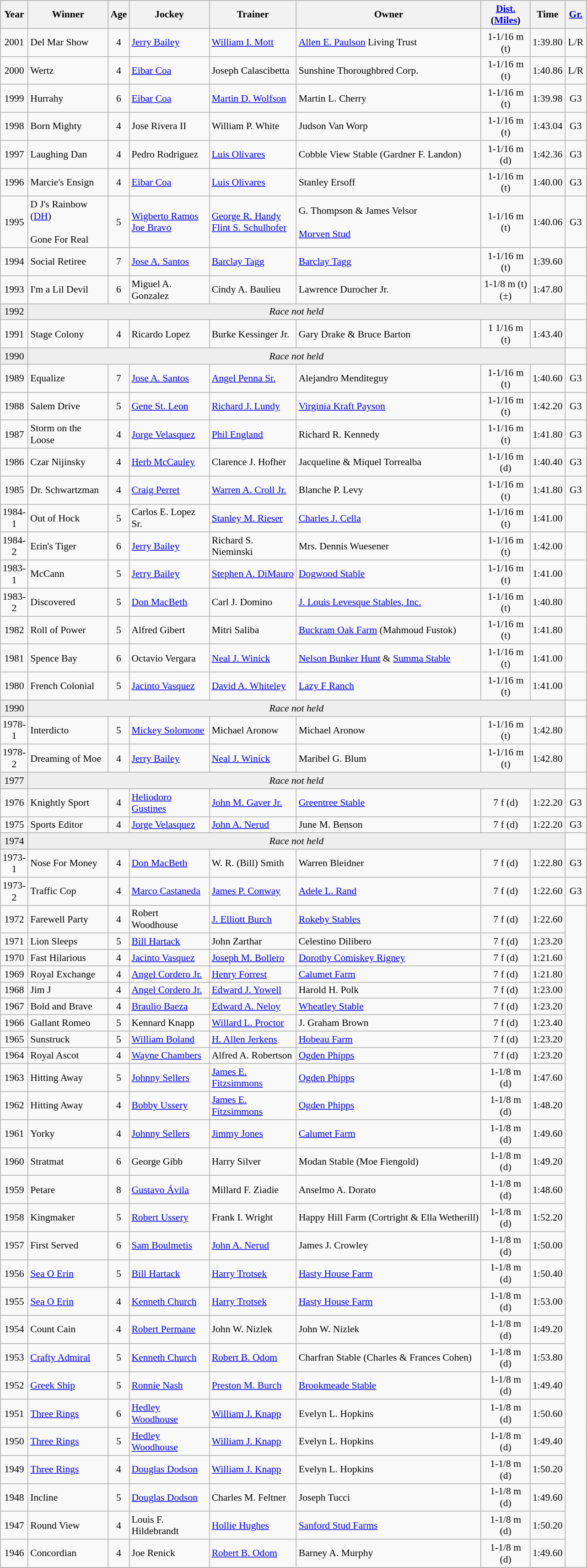<table class="wikitable sortable" style="font-size:90%">
<tr>
<th style="width:30px">Year<br></th>
<th style="width:110px">Winner<br></th>
<th style="width:20px">Age<br></th>
<th style="width:110px">Jockey<br></th>
<th style="width:120px">Trainer<br></th>
<th>Owner<br></th>
<th style="width:65px"><a href='#'>Dist.</a><br> <span>(<a href='#'>Miles</a>)</span></th>
<th style="width:25px">Time<br></th>
<th style="width:25px"><a href='#'>Gr.</a></th>
</tr>
<tr>
<td align=center>2001</td>
<td>Del Mar Show</td>
<td align=center>4</td>
<td><a href='#'>Jerry Bailey</a></td>
<td><a href='#'>William I. Mott</a></td>
<td><a href='#'>Allen E. Paulson</a> Living Trust</td>
<td align=center>1-1/16 m (t)</td>
<td>1:39.80</td>
<td align=center>L/R</td>
</tr>
<tr>
<td align=center>2000</td>
<td>Wertz</td>
<td align=center>4</td>
<td><a href='#'>Eibar Coa</a></td>
<td>Joseph Calascibetta</td>
<td>Sunshine Thoroughbred Corp.</td>
<td align=center>1-1/16 m (t)</td>
<td>1:40.86</td>
<td align=center>L/R</td>
</tr>
<tr>
<td align=center>1999</td>
<td>Hurrahy</td>
<td align=center>6</td>
<td><a href='#'>Eibar Coa</a></td>
<td><a href='#'>Martin D. Wolfson</a></td>
<td>Martin L. Cherry</td>
<td align=center>1-1/16 m (t)</td>
<td>1:39.98</td>
<td align=center>G3</td>
</tr>
<tr>
<td align=center>1998</td>
<td>Born Mighty</td>
<td align=center>4</td>
<td>Jose Rivera II</td>
<td>William P. White</td>
<td>Judson Van Worp</td>
<td align=center>1-1/16 m (t)</td>
<td>1:43.04</td>
<td align=center>G3</td>
</tr>
<tr>
<td align=center>1997</td>
<td>Laughing Dan</td>
<td align=center>4</td>
<td>Pedro Rodriguez</td>
<td><a href='#'>Luis Olivares</a></td>
<td>Cobble View Stable (Gardner F. Landon)</td>
<td align=center>1-1/16 m (d)</td>
<td>1:42.36</td>
<td align=center>G3</td>
</tr>
<tr>
<td align=center>1996</td>
<td>Marcie's Ensign</td>
<td align=center>4</td>
<td><a href='#'>Eibar Coa</a></td>
<td><a href='#'>Luis Olivares</a></td>
<td>Stanley Ersoff</td>
<td align=center>1-1/16 m (t)</td>
<td>1:40.00</td>
<td align=center>G3</td>
</tr>
<tr>
<td align=center>1995</td>
<td>D J's Rainbow (<a href='#'>DH</a>)<br><br>Gone For Real</td>
<td align=center>5<br></td>
<td><a href='#'>Wigberto Ramos</a><br><a href='#'>Joe Bravo</a></td>
<td><a href='#'>George R. Handy</a><br><a href='#'>Flint S. Schulhofer</a></td>
<td>G. Thompson & James Velsor<br><br><a href='#'>Morven Stud</a></td>
<td align=center>1-1/16 m (t)</td>
<td>1:40.06</td>
<td align=center>G3</td>
</tr>
<tr>
<td align=center>1994</td>
<td>Social Retiree</td>
<td align=center>7</td>
<td><a href='#'>Jose A. Santos</a></td>
<td><a href='#'>Barclay Tagg</a></td>
<td><a href='#'>Barclay Tagg</a></td>
<td align=center>1-1/16 m (t)</td>
<td>1:39.60</td>
<td></td>
</tr>
<tr>
<td align=center>1993</td>
<td>I'm a Lil Devil</td>
<td align=center>6</td>
<td>Miguel A. Gonzalez</td>
<td>Cindy A. Baulieu</td>
<td>Lawrence Durocher Jr.</td>
<td align=center>1-1/8 m (t) (±)</td>
<td>1:47.80</td>
<td></td>
</tr>
<tr bgcolor="#eeeeee">
<td align=center>1992</td>
<td align=center  colspan=7><em>Race not held</em></td>
</tr>
<tr>
<td align=center>1991</td>
<td>Stage Colony</td>
<td align=center>4</td>
<td>Ricardo Lopez</td>
<td>Burke Kessinger Jr.</td>
<td>Gary Drake & Bruce Barton</td>
<td align=center>1 1/16 m (t)</td>
<td>1:43.40</td>
<td></td>
</tr>
<tr bgcolor="#eeeeee">
<td align=center>1990</td>
<td align=center  colspan=7><em>Race not held</em></td>
</tr>
<tr>
<td align=center>1989</td>
<td>Equalize</td>
<td align=center>7</td>
<td><a href='#'>Jose A. Santos</a></td>
<td><a href='#'>Angel Penna Sr.</a></td>
<td>Alejandro Menditeguy</td>
<td align=center>1-1/16 m (t)</td>
<td>1:40.60</td>
<td align=center>G3</td>
</tr>
<tr>
<td align=center>1988</td>
<td>Salem Drive</td>
<td align=center>5</td>
<td><a href='#'>Gene St. Leon</a></td>
<td><a href='#'>Richard J. Lundy</a></td>
<td><a href='#'>Virginia Kraft Payson</a></td>
<td align=center>1-1/16 m (t)</td>
<td>1:42.20</td>
<td align=center>G3</td>
</tr>
<tr>
<td align=center>1987</td>
<td>Storm on the Loose</td>
<td align=center>4</td>
<td><a href='#'>Jorge Velasquez</a></td>
<td><a href='#'>Phil England</a></td>
<td>Richard R. Kennedy</td>
<td align=center>1-1/16 m (t)</td>
<td>1:41.80</td>
<td align=center>G3</td>
</tr>
<tr>
<td align=center>1986</td>
<td>Czar Nijinsky</td>
<td align=center>4</td>
<td><a href='#'>Herb McCauley</a></td>
<td>Clarence J. Hofher</td>
<td>Jacqueline & Miquel Torrealba</td>
<td align=center>1-1/16 m (d)</td>
<td>1:40.40</td>
<td align=center>G3</td>
</tr>
<tr>
<td align=center>1985</td>
<td>Dr. Schwartzman</td>
<td align=center>4</td>
<td><a href='#'>Craig Perret</a></td>
<td><a href='#'>Warren A. Croll Jr.</a></td>
<td>Blanche P. Levy</td>
<td align=center>1-1/16 m (t)</td>
<td>1:41.80</td>
<td align=center>G3</td>
</tr>
<tr>
<td align=center>1984-1</td>
<td>Out of Hock</td>
<td align=center>5</td>
<td>Carlos E. Lopez Sr.</td>
<td><a href='#'>Stanley M. Rieser</a></td>
<td><a href='#'>Charles J. Cella</a></td>
<td align=center>1-1/16 m (t)</td>
<td>1:41.00</td>
<td></td>
</tr>
<tr>
<td align=center>1984-2</td>
<td>Erin's Tiger</td>
<td align=center>6</td>
<td><a href='#'>Jerry Bailey</a></td>
<td>Richard S. Nieminski</td>
<td>Mrs. Dennis Wuesener</td>
<td align=center>1-1/16 m (t)</td>
<td>1:42.00</td>
<td></td>
</tr>
<tr>
<td align=center>1983-1</td>
<td>McCann</td>
<td align=center>5</td>
<td><a href='#'>Jerry Bailey</a></td>
<td><a href='#'>Stephen A. DiMauro</a></td>
<td><a href='#'>Dogwood Stable</a></td>
<td align=center>1-1/16 m (t)</td>
<td>1:41.00</td>
<td></td>
</tr>
<tr>
<td align=center>1983-2</td>
<td>Discovered</td>
<td align=center>5</td>
<td><a href='#'>Don MacBeth</a></td>
<td>Carl J. Domino</td>
<td><a href='#'>J. Louis Levesque Stables, Inc.</a></td>
<td align=center>1-1/16 m (t)</td>
<td>1:40.80</td>
<td></td>
</tr>
<tr>
<td align=center>1982</td>
<td>Roll of Power</td>
<td align=center>5</td>
<td>Alfred Gibert</td>
<td>Mitri Saliba</td>
<td><a href='#'>Buckram Oak Farm</a> (Mahmoud Fustok)</td>
<td align=center>1-1/16 m (t)</td>
<td>1:41.80</td>
<td></td>
</tr>
<tr>
<td align=center>1981</td>
<td>Spence Bay</td>
<td align=center>6</td>
<td>Octavio Vergara</td>
<td><a href='#'>Neal J. Winick</a></td>
<td><a href='#'>Nelson Bunker Hunt</a> & <a href='#'>Summa Stable</a></td>
<td align=center>1-1/16 m (t)</td>
<td>1:41.00</td>
<td></td>
</tr>
<tr>
<td align=center>1980</td>
<td>French Colonial</td>
<td align=center>5</td>
<td><a href='#'>Jacinto Vasquez</a></td>
<td><a href='#'>David A. Whiteley</a></td>
<td><a href='#'>Lazy F Ranch</a></td>
<td align=center>1-1/16 m (t)</td>
<td>1:41.00</td>
<td></td>
</tr>
<tr bgcolor="#eeeeee">
<td align=center>1990</td>
<td align=center  colspan=7><em>Race not held</em></td>
</tr>
<tr>
<td align=center>1978-1</td>
<td>Interdicto</td>
<td align=center>5</td>
<td><a href='#'>Mickey Solomone</a></td>
<td>Michael Aronow</td>
<td>Michael Aronow</td>
<td align=center>1-1/16 m (t)</td>
<td>1:42.80</td>
<td></td>
</tr>
<tr>
<td align=center>1978-2</td>
<td>Dreaming of Moe</td>
<td align=center>4</td>
<td><a href='#'>Jerry Bailey</a></td>
<td><a href='#'>Neal J. Winick</a></td>
<td>Maribel G. Blum</td>
<td align=center>1-1/16 m (t)</td>
<td>1:42.80</td>
<td></td>
</tr>
<tr bgcolor="#eeeeee">
<td align=center>1977</td>
<td align=center  colspan=7><em>Race not held</em></td>
</tr>
<tr>
<td align=center>1976</td>
<td>Knightly Sport</td>
<td align=center>4</td>
<td><a href='#'>Heliodoro Gustines</a></td>
<td><a href='#'>John M. Gaver Jr.</a></td>
<td><a href='#'>Greentree Stable</a></td>
<td align=center>7 f (d)</td>
<td>1:22.20</td>
<td align=center>G3</td>
</tr>
<tr>
<td align=center>1975</td>
<td>Sports Editor</td>
<td align=center>4</td>
<td><a href='#'>Jorge Velasquez</a></td>
<td><a href='#'>John A. Nerud</a></td>
<td>June M. Benson</td>
<td align=center>7 f (d)</td>
<td>1:22.20</td>
<td align=center>G3</td>
</tr>
<tr bgcolor="#eeeeee">
<td align=center>1974</td>
<td align=center  colspan=7><em>Race not held</em></td>
</tr>
<tr>
<td align=center>1973-1</td>
<td>Nose For Money</td>
<td align=center>4</td>
<td><a href='#'>Don MacBeth</a></td>
<td>W. R. (Bill) Smith</td>
<td>Warren Bleidner</td>
<td align=center>7 f (d)</td>
<td>1:22.80</td>
<td align=center>G3</td>
</tr>
<tr>
<td align=center>1973-2</td>
<td>Traffic Cop</td>
<td align=center>4</td>
<td><a href='#'>Marco Castaneda</a></td>
<td><a href='#'>James P. Conway</a></td>
<td><a href='#'>Adele L. Rand</a></td>
<td align=center>7 f (d)</td>
<td>1:22.60</td>
<td align=center>G3</td>
</tr>
<tr>
<td align=center>1972</td>
<td>Farewell Party</td>
<td align=center>4</td>
<td>Robert Woodhouse</td>
<td><a href='#'>J. Elliott Burch</a></td>
<td><a href='#'>Rokeby Stables</a></td>
<td align=center>7 f (d)</td>
<td>1:22.60</td>
</tr>
<tr>
<td align=center>1971</td>
<td>Lion Sleeps</td>
<td align=center>5</td>
<td><a href='#'>Bill Hartack</a></td>
<td>John Zarthar</td>
<td>Celestino Dilibero</td>
<td align=center>7 f (d)</td>
<td>1:23.20</td>
</tr>
<tr>
<td align=center>1970</td>
<td>Fast Hilarious</td>
<td align=center>4</td>
<td><a href='#'>Jacinto Vasquez</a></td>
<td><a href='#'>Joseph M. Bollero</a></td>
<td><a href='#'>Dorothy Comiskey Rigney</a></td>
<td align=center>7 f (d)</td>
<td>1:21.60</td>
</tr>
<tr>
<td align=center>1969</td>
<td>Royal Exchange</td>
<td align=center>4</td>
<td><a href='#'>Angel Cordero Jr.</a></td>
<td><a href='#'>Henry Forrest</a></td>
<td><a href='#'>Calumet Farm</a></td>
<td align=center>7 f (d)</td>
<td>1:21.80</td>
</tr>
<tr>
<td align=center>1968</td>
<td>Jim J</td>
<td align=center>4</td>
<td><a href='#'>Angel Cordero Jr.</a></td>
<td><a href='#'>Edward J. Yowell</a></td>
<td>Harold H. Polk</td>
<td align=center>7 f (d)</td>
<td>1:23.00</td>
</tr>
<tr>
<td align=center>1967</td>
<td>Bold and Brave</td>
<td align=center>4</td>
<td><a href='#'>Braulio Baeza</a></td>
<td><a href='#'>Edward A. Neloy</a></td>
<td><a href='#'>Wheatley Stable</a></td>
<td align=center>7 f (d)</td>
<td>1:23.20</td>
</tr>
<tr>
<td align=center>1966</td>
<td>Gallant Romeo</td>
<td align=center>5</td>
<td>Kennard Knapp</td>
<td><a href='#'>Willard L. Proctor</a></td>
<td>J. Graham Brown</td>
<td align=center>7 f (d)</td>
<td>1:23.40</td>
</tr>
<tr>
<td align=center>1965</td>
<td>Sunstruck</td>
<td align=center>5</td>
<td><a href='#'>William Boland</a></td>
<td><a href='#'>H. Allen Jerkens</a></td>
<td><a href='#'>Hobeau Farm</a></td>
<td align=center>7 f (d)</td>
<td>1:23.20</td>
</tr>
<tr>
<td align=center>1964</td>
<td>Royal Ascot</td>
<td align=center>4</td>
<td><a href='#'>Wayne Chambers</a></td>
<td>Alfred A. Robertson</td>
<td><a href='#'>Ogden Phipps</a></td>
<td align=center>7 f (d)</td>
<td>1:23.20</td>
</tr>
<tr>
<td align=center>1963</td>
<td>Hitting Away</td>
<td align=center>5</td>
<td><a href='#'>Johnny Sellers</a></td>
<td><a href='#'>James E. Fitzsimmons</a></td>
<td><a href='#'>Ogden Phipps</a></td>
<td align=center>1-1/8 m (d)</td>
<td>1:47.60</td>
</tr>
<tr>
<td align=center>1962</td>
<td>Hitting Away</td>
<td align=center>4</td>
<td><a href='#'>Bobby Ussery</a></td>
<td><a href='#'>James E. Fitzsimmons</a></td>
<td><a href='#'>Ogden Phipps</a></td>
<td align=center>1-1/8 m (d)</td>
<td>1:48.20</td>
</tr>
<tr>
<td align=center>1961</td>
<td>Yorky</td>
<td align=center>4</td>
<td><a href='#'>Johnny Sellers</a></td>
<td><a href='#'>Jimmy Jones</a></td>
<td><a href='#'>Calumet Farm</a></td>
<td align=center>1-1/8 m (d)</td>
<td>1:49.60</td>
</tr>
<tr>
<td align=center>1960</td>
<td>Stratmat</td>
<td align=center>6</td>
<td>George Gibb</td>
<td>Harry Silver</td>
<td>Modan Stable (Moe Fiengold)</td>
<td align=center>1-1/8 m (d)</td>
<td>1:49.20</td>
</tr>
<tr>
<td align=center>1959</td>
<td>Petare</td>
<td align=center>8</td>
<td><a href='#'>Gustavo Ávila</a></td>
<td>Millard F. Ziadie</td>
<td>Anselmo A. Dorato</td>
<td align=center>1-1/8 m (d)</td>
<td>1:48.60</td>
</tr>
<tr>
<td align=center>1958</td>
<td>Kingmaker</td>
<td align=center>5</td>
<td><a href='#'>Robert Ussery</a></td>
<td>Frank I. Wright</td>
<td>Happy Hill Farm (Cortright & Ella Wetherill)</td>
<td align=center>1-1/8 m (d)</td>
<td>1:52.20</td>
</tr>
<tr>
<td align=center>1957</td>
<td>First Served</td>
<td align=center>6</td>
<td><a href='#'>Sam Boulmetis</a></td>
<td><a href='#'>John A. Nerud</a></td>
<td>James J. Crowley</td>
<td align=center>1-1/8 m (d)</td>
<td>1:50.00</td>
</tr>
<tr>
<td align=center>1956</td>
<td><a href='#'>Sea O Erin</a></td>
<td align=center>5</td>
<td><a href='#'>Bill Hartack</a></td>
<td><a href='#'>Harry Trotsek</a></td>
<td><a href='#'>Hasty House Farm</a></td>
<td align=center>1-1/8 m (d)</td>
<td>1:50.40</td>
</tr>
<tr>
<td align=center>1955</td>
<td><a href='#'>Sea O Erin</a></td>
<td align=center>4</td>
<td><a href='#'>Kenneth Church</a></td>
<td><a href='#'>Harry Trotsek</a></td>
<td><a href='#'>Hasty House Farm</a></td>
<td align=center>1-1/8 m (d)</td>
<td>1:53.00</td>
</tr>
<tr>
<td align=center>1954</td>
<td>Count Cain</td>
<td align=center>4</td>
<td><a href='#'>Robert Permane</a></td>
<td>John W. Nizlek</td>
<td>John W. Nizlek</td>
<td align=center>1-1/8 m (d)</td>
<td>1:49.20</td>
</tr>
<tr>
<td align=center>1953</td>
<td><a href='#'>Crafty Admiral</a></td>
<td align=center>5</td>
<td><a href='#'>Kenneth Church</a></td>
<td><a href='#'>Robert B. Odom</a></td>
<td>Charfran Stable (Charles & Frances Cohen)</td>
<td align=center>1-1/8 m (d)</td>
<td>1:53.80</td>
</tr>
<tr>
<td align=center>1952</td>
<td><a href='#'>Greek Ship</a></td>
<td align=center>5</td>
<td><a href='#'>Ronnie Nash</a></td>
<td><a href='#'>Preston M. Burch</a></td>
<td><a href='#'>Brookmeade Stable</a></td>
<td align=center>1-1/8 m (d)</td>
<td>1:49.40</td>
</tr>
<tr>
<td align=center>1951</td>
<td><a href='#'>Three Rings</a></td>
<td align=center>6</td>
<td><a href='#'>Hedley Woodhouse</a></td>
<td><a href='#'>William J. Knapp</a></td>
<td>Evelyn L. Hopkins</td>
<td align=center>1-1/8 m (d)</td>
<td>1:50.60</td>
</tr>
<tr>
<td align=center>1950</td>
<td><a href='#'>Three Rings</a></td>
<td align=center>5</td>
<td><a href='#'>Hedley Woodhouse</a></td>
<td><a href='#'>William J. Knapp</a></td>
<td>Evelyn L. Hopkins</td>
<td align=center>1-1/8 m (d)</td>
<td>1:49.40</td>
</tr>
<tr>
<td align=center>1949</td>
<td><a href='#'>Three Rings</a></td>
<td align=center>4</td>
<td><a href='#'>Douglas Dodson</a></td>
<td><a href='#'>William J. Knapp</a></td>
<td>Evelyn L. Hopkins</td>
<td align=center>1-1/8 m (d)</td>
<td>1:50.20</td>
</tr>
<tr>
<td align=center>1948</td>
<td>Incline</td>
<td align=center>5</td>
<td><a href='#'>Douglas Dodson</a></td>
<td>Charles M. Feltner</td>
<td>Joseph Tucci</td>
<td align=center>1-1/8 m (d)</td>
<td>1:49.60</td>
</tr>
<tr>
<td align=center>1947</td>
<td>Round View</td>
<td align=center>4</td>
<td>Louis F. Hildebrandt</td>
<td><a href='#'>Hollie Hughes</a></td>
<td><a href='#'>Sanford Stud Farms</a></td>
<td align=center>1-1/8 m (d)</td>
<td>1:50.20</td>
</tr>
<tr>
<td align=center>1946</td>
<td>Concordian</td>
<td align=center>4</td>
<td>Joe Renick</td>
<td><a href='#'>Robert B. Odom</a></td>
<td>Barney A. Murphy</td>
<td align=center>1-1/8 m (d)</td>
<td>1:49.60</td>
</tr>
<tr>
</tr>
</table>
